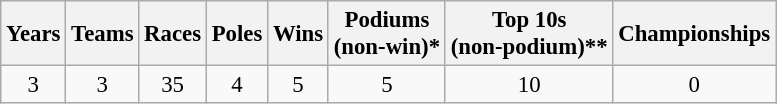<table class="wikitable" style="text-align:center; font-size:95%">
<tr>
<th>Years</th>
<th>Teams</th>
<th>Races</th>
<th>Poles</th>
<th>Wins</th>
<th>Podiums<br>(non-win)*</th>
<th>Top 10s<br>(non-podium)**</th>
<th>Championships</th>
</tr>
<tr>
<td>3</td>
<td>3</td>
<td>35</td>
<td>4</td>
<td>5</td>
<td>5</td>
<td>10</td>
<td>0</td>
</tr>
</table>
